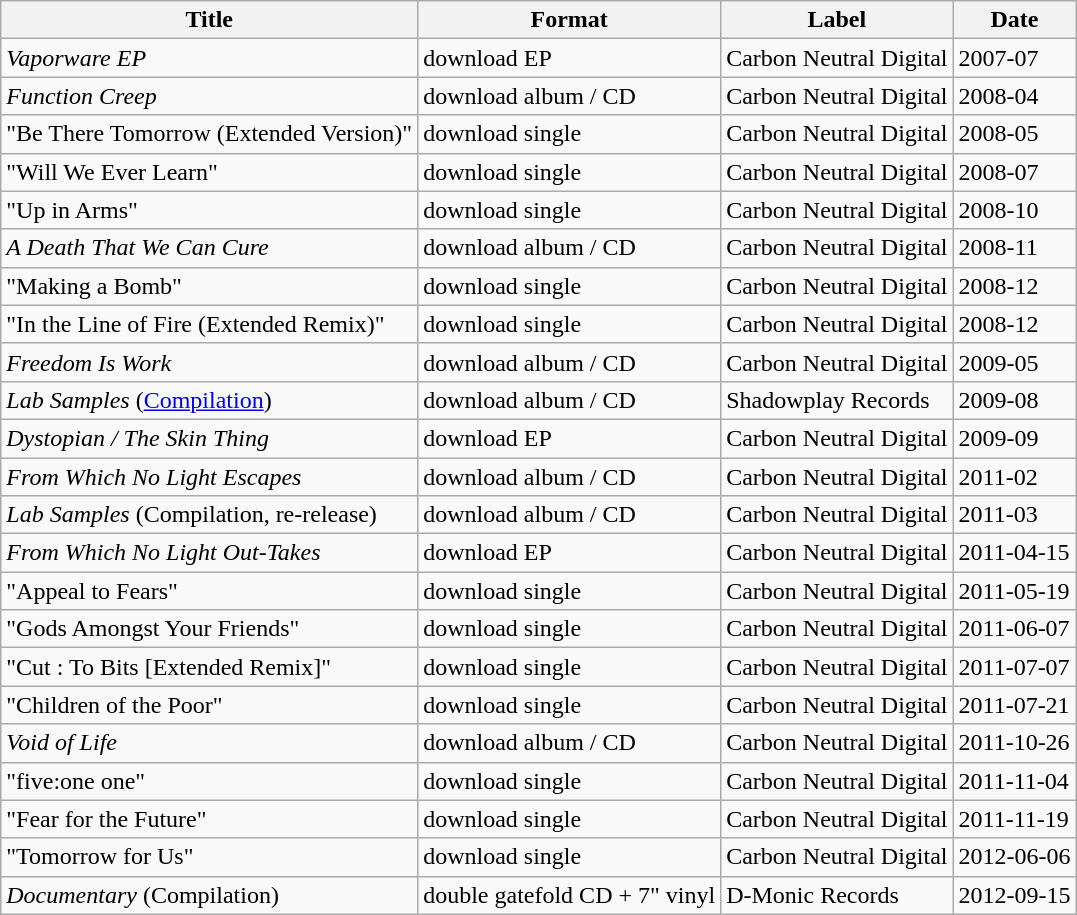<table class="wikitable sortable" style="text-align: left;" border="0" cellpadding="2" style="width: 95%">
<tr>
<th align="left">Title</th>
<th align="left">Format</th>
<th align="left">Label</th>
<th align="left">Date</th>
</tr>
<tr>
<td><em>Vaporware EP</em></td>
<td>download EP</td>
<td>Carbon Neutral Digital</td>
<td>2007-07</td>
</tr>
<tr>
<td><em>Function Creep</em></td>
<td>download album / CD</td>
<td>Carbon Neutral Digital</td>
<td>2008-04</td>
</tr>
<tr>
<td>"Be There Tomorrow (Extended Version)"</td>
<td>download single</td>
<td>Carbon Neutral Digital</td>
<td>2008-05</td>
</tr>
<tr>
<td>"Will We Ever Learn"</td>
<td>download single</td>
<td>Carbon Neutral Digital</td>
<td>2008-07</td>
</tr>
<tr>
<td>"Up in Arms"</td>
<td>download single</td>
<td>Carbon Neutral Digital</td>
<td>2008-10</td>
</tr>
<tr>
<td><em>A Death That We Can Cure</em></td>
<td>download album / CD</td>
<td>Carbon Neutral Digital</td>
<td>2008-11</td>
</tr>
<tr>
<td>"Making a Bomb"</td>
<td>download single</td>
<td>Carbon Neutral Digital</td>
<td>2008-12</td>
</tr>
<tr>
<td>"In the Line of Fire (Extended Remix)"</td>
<td>download single</td>
<td>Carbon Neutral Digital</td>
<td>2008-12</td>
</tr>
<tr>
<td><em>Freedom Is Work</em></td>
<td>download album / CD</td>
<td>Carbon Neutral Digital</td>
<td>2009-05</td>
</tr>
<tr>
<td><em>Lab Samples</em> (<a href='#'>Compilation</a>)</td>
<td>download album / CD</td>
<td>Shadowplay Records</td>
<td>2009-08</td>
</tr>
<tr>
<td><em>Dystopian / The Skin Thing</em></td>
<td>download EP</td>
<td>Carbon Neutral Digital</td>
<td>2009-09</td>
</tr>
<tr>
<td><em>From Which No Light Escapes</em></td>
<td>download album / CD</td>
<td>Carbon Neutral Digital</td>
<td>2011-02</td>
</tr>
<tr>
<td><em>Lab Samples</em> (Compilation, re-release)</td>
<td>download album / CD</td>
<td>Carbon Neutral Digital</td>
<td>2011-03 </td>
</tr>
<tr>
<td><em>From Which No Light Out-Takes</em></td>
<td>download EP</td>
<td>Carbon Neutral Digital</td>
<td>2011-04-15 </td>
</tr>
<tr>
<td>"Appeal to Fears"</td>
<td>download single</td>
<td>Carbon Neutral Digital</td>
<td>2011-05-19 </td>
</tr>
<tr>
<td>"Gods Amongst Your Friends"</td>
<td>download single</td>
<td>Carbon Neutral Digital</td>
<td>2011-06-07 </td>
</tr>
<tr>
<td>"Cut : To Bits [Extended Remix]"</td>
<td>download single</td>
<td>Carbon Neutral Digital</td>
<td>2011-07-07 </td>
</tr>
<tr>
<td>"Children of the Poor"</td>
<td>download single</td>
<td>Carbon Neutral Digital</td>
<td>2011-07-21 </td>
</tr>
<tr>
<td><em>Void of Life</em></td>
<td>download album / CD</td>
<td>Carbon Neutral Digital</td>
<td>2011-10-26</td>
</tr>
<tr>
<td>"five:one one"</td>
<td>download single</td>
<td>Carbon Neutral Digital</td>
<td>2011-11-04 </td>
</tr>
<tr>
<td>"Fear for the Future"</td>
<td>download single</td>
<td>Carbon Neutral Digital</td>
<td>2011-11-19 </td>
</tr>
<tr>
<td>"Tomorrow for Us"</td>
<td>download single</td>
<td>Carbon Neutral Digital</td>
<td>2012-06-06 </td>
</tr>
<tr>
<td><em>Documentary</em> (Compilation)</td>
<td>double gatefold CD + 7" vinyl</td>
<td>D-Monic Records</td>
<td>2012-09-15</td>
</tr>
</table>
